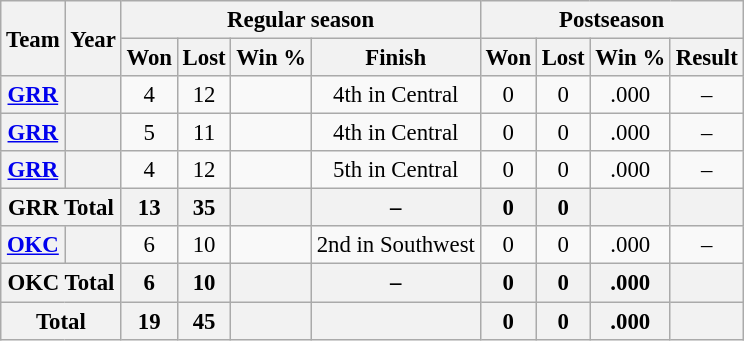<table class="wikitable" style="font-size: 95%; text-align:center;">
<tr>
<th rowspan="2">Team</th>
<th rowspan="2">Year</th>
<th colspan="4">Regular season</th>
<th colspan="4">Postseason</th>
</tr>
<tr>
<th>Won</th>
<th>Lost</th>
<th>Win %</th>
<th>Finish</th>
<th>Won</th>
<th>Lost</th>
<th>Win %</th>
<th>Result</th>
</tr>
<tr>
<th><a href='#'>GRR</a></th>
<th></th>
<td>4</td>
<td>12</td>
<td></td>
<td>4th in Central</td>
<td>0</td>
<td>0</td>
<td>.000</td>
<td>–</td>
</tr>
<tr>
<th><a href='#'>GRR</a></th>
<th></th>
<td>5</td>
<td>11</td>
<td></td>
<td>4th in Central</td>
<td>0</td>
<td>0</td>
<td>.000</td>
<td>–</td>
</tr>
<tr>
<th><a href='#'>GRR</a></th>
<th></th>
<td>4</td>
<td>12</td>
<td></td>
<td>5th in Central</td>
<td>0</td>
<td>0</td>
<td>.000</td>
<td>–</td>
</tr>
<tr>
<th colspan="2">GRR Total</th>
<th>13</th>
<th>35</th>
<th></th>
<th>–</th>
<th>0</th>
<th>0</th>
<th></th>
<th></th>
</tr>
<tr>
<th><a href='#'>OKC</a></th>
<th></th>
<td>6</td>
<td>10</td>
<td></td>
<td>2nd in Southwest</td>
<td>0</td>
<td>0</td>
<td>.000</td>
<td>–</td>
</tr>
<tr>
<th colspan="2">OKC Total</th>
<th>6</th>
<th>10</th>
<th></th>
<th>–</th>
<th>0</th>
<th>0</th>
<th>.000</th>
<th></th>
</tr>
<tr>
<th colspan="2">Total</th>
<th>19</th>
<th>45</th>
<th></th>
<th></th>
<th>0</th>
<th>0</th>
<th>.000</th>
<th></th>
</tr>
</table>
